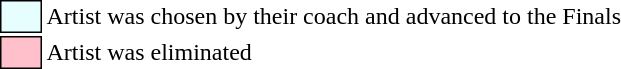<table class="toccolours" style="font-size: 100%; white-space: nowrap;">
<tr>
<td style="background:#e7feff; border:1px solid black;">      </td>
<td>Artist was chosen by their coach and advanced to the Finals</td>
</tr>
<tr>
<td style="background:#ffc0cb; border:1px solid black;">      </td>
<td>Artist was eliminated</td>
</tr>
</table>
